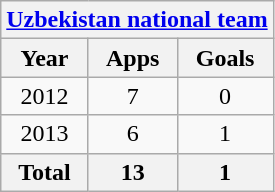<table class="wikitable" style="text-align:center">
<tr>
<th colspan=3><a href='#'>Uzbekistan national team</a></th>
</tr>
<tr>
<th>Year</th>
<th>Apps</th>
<th>Goals</th>
</tr>
<tr>
<td>2012</td>
<td>7</td>
<td>0</td>
</tr>
<tr>
<td>2013</td>
<td>6</td>
<td>1</td>
</tr>
<tr>
<th>Total</th>
<th>13</th>
<th>1</th>
</tr>
</table>
